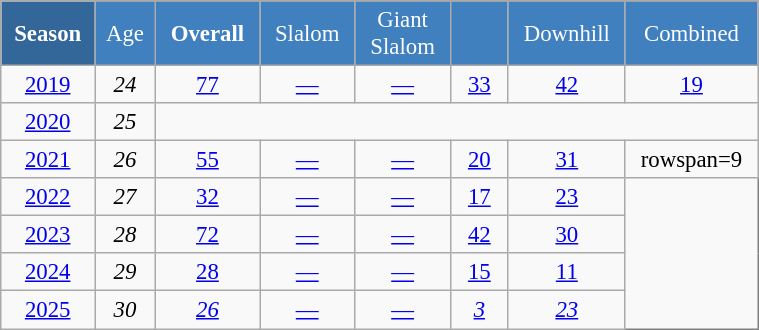<table class="wikitable"  style="font-size:95%; text-align:center; border:gray solid 1px; width:40%;">
<tr style="background:#369; color:white;">
<td rowspan="2" style="width:4%;"><strong>Season</strong></td>
</tr>
<tr style="background:#4180be; color:white;">
<td style="width:3%;">Age</td>
<td style="width:5%;"><strong>Overall</strong></td>
<td style="width:5%;">Slalom</td>
<td style="width:5%;">Giant Slalom</td>
<td style="width:5%;"></td>
<td style="width:5%;">Downhill</td>
<td style="width:5%;">Combined</td>
</tr>
<tr>
<td><a href='#'>2019</a></td>
<td><em>24</em></td>
<td><a href='#'>77</a></td>
<td><a href='#'>—</a></td>
<td><a href='#'>—</a></td>
<td><a href='#'>33</a></td>
<td><a href='#'>42</a></td>
<td><a href='#'>19</a></td>
</tr>
<tr>
<td><a href='#'>2020</a></td>
<td><em>25</em></td>
<td colspan=6></td>
</tr>
<tr>
<td><a href='#'>2021</a></td>
<td><em>26</em></td>
<td><a href='#'>55</a></td>
<td><a href='#'>—</a></td>
<td><a href='#'>—</a></td>
<td><a href='#'>20</a></td>
<td><a href='#'>31</a></td>
<td>rowspan=9 </td>
</tr>
<tr>
<td><a href='#'>2022</a></td>
<td><em>27</em></td>
<td><a href='#'>32</a></td>
<td><a href='#'>—</a></td>
<td><a href='#'>—</a></td>
<td><a href='#'>17</a></td>
<td><a href='#'>23</a></td>
</tr>
<tr>
<td><a href='#'>2023</a></td>
<td><em>28</em></td>
<td><a href='#'>72</a></td>
<td><a href='#'>—</a></td>
<td><a href='#'>—</a></td>
<td><a href='#'>42</a></td>
<td><a href='#'>30</a></td>
</tr>
<tr>
<td><a href='#'>2024</a></td>
<td><em>29</em></td>
<td><a href='#'>28</a></td>
<td><a href='#'>—</a></td>
<td><a href='#'>—</a></td>
<td><a href='#'>15</a></td>
<td><a href='#'>11</a></td>
</tr>
<tr>
<td><a href='#'>2025</a></td>
<td><em>30</em></td>
<td><a href='#'><em>26</em></a></td>
<td><a href='#'>—</a></td>
<td><a href='#'>—</a></td>
<td><a href='#'><em>3</em></a></td>
<td><a href='#'><em>23</em></a></td>
</tr>
</table>
